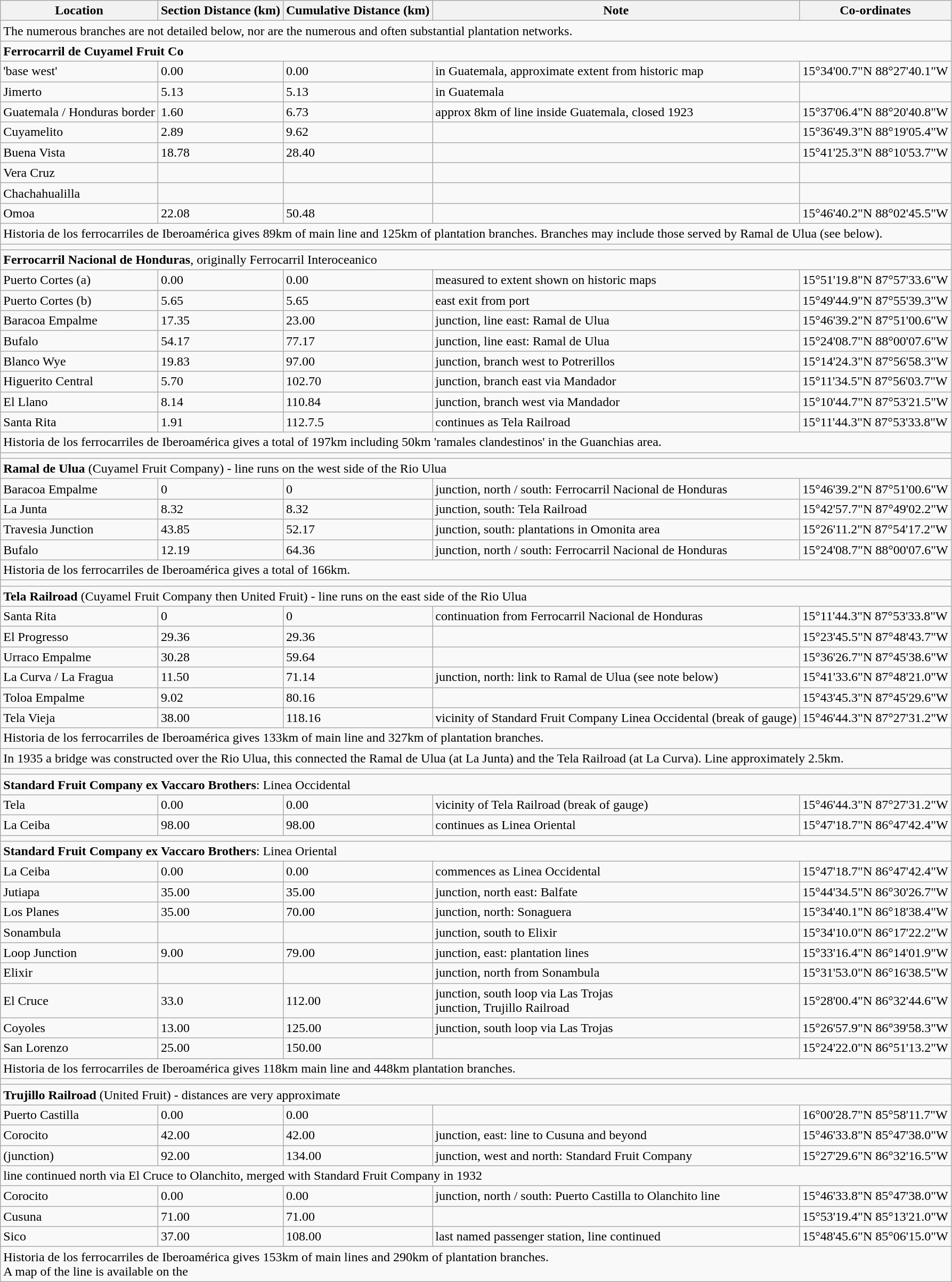<table class="wikitable">
<tr>
<th>Location</th>
<th>Section Distance (km)</th>
<th>Cumulative Distance (km)</th>
<th>Note</th>
<th>Co-ordinates</th>
</tr>
<tr>
<td colspan="5">The numerous branches are not detailed below, nor are the numerous and often substantial plantation networks.</td>
</tr>
<tr>
<td colspan="5"><strong>Ferrocarril de Cuyamel Fruit Co</strong></td>
</tr>
<tr>
<td>'base west'</td>
<td>0.00</td>
<td>0.00</td>
<td>in Guatemala, approximate extent from historic map</td>
<td>15°34'00.7"N 88°27'40.1"W</td>
</tr>
<tr>
<td>Jimerto</td>
<td>5.13</td>
<td>5.13</td>
<td>in Guatemala</td>
<td></td>
</tr>
<tr>
<td>Guatemala / Honduras border</td>
<td>1.60</td>
<td>6.73</td>
<td>approx 8km of line inside Guatemala, closed 1923</td>
<td>15°37'06.4"N 88°20'40.8"W</td>
</tr>
<tr>
<td>Cuyamelito</td>
<td>2.89</td>
<td>9.62</td>
<td></td>
<td>15°36'49.3"N 88°19'05.4"W</td>
</tr>
<tr>
<td>Buena Vista</td>
<td>18.78</td>
<td>28.40</td>
<td></td>
<td>15°41'25.3"N 88°10'53.7"W</td>
</tr>
<tr>
<td>Vera Cruz</td>
<td></td>
<td></td>
<td></td>
<td></td>
</tr>
<tr>
<td>Chachahualilla</td>
<td></td>
<td></td>
<td></td>
<td></td>
</tr>
<tr>
<td>Omoa</td>
<td>22.08</td>
<td>50.48</td>
<td></td>
<td>15°46'40.2"N 88°02'45.5"W</td>
</tr>
<tr>
<td colspan="5">Historia de los ferrocarriles de Iberoamérica gives 89km of main line and 125km of plantation branches. Branches may include those served by Ramal de Ulua (see below).</td>
</tr>
<tr>
<td colspan="5"></td>
</tr>
<tr>
<td colspan="5"><strong>Ferrocarril Nacional de Honduras</strong>, originally Ferrocarril Interoceanico</td>
</tr>
<tr>
<td>Puerto Cortes (a)</td>
<td>0.00</td>
<td>0.00</td>
<td>measured to extent shown on historic maps</td>
<td>15°51'19.8"N 87°57'33.6"W</td>
</tr>
<tr>
<td>Puerto Cortes (b)</td>
<td>5.65</td>
<td>5.65</td>
<td>east exit from port</td>
<td>15°49'44.9"N 87°55'39.3"W</td>
</tr>
<tr>
<td>Baracoa Empalme</td>
<td>17.35</td>
<td>23.00</td>
<td>junction, line east: Ramal de Ulua</td>
<td>15°46'39.2"N 87°51'00.6"W</td>
</tr>
<tr>
<td>Bufalo</td>
<td>54.17</td>
<td>77.17</td>
<td>junction, line east: Ramal de Ulua</td>
<td>15°24'08.7"N 88°00'07.6"W</td>
</tr>
<tr>
<td>Blanco Wye</td>
<td>19.83</td>
<td>97.00</td>
<td>junction, branch west to Potrerillos</td>
<td>15°14'24.3"N 87°56'58.3"W</td>
</tr>
<tr>
<td>Higuerito Central</td>
<td>5.70</td>
<td>102.70</td>
<td>junction, branch east via Mandador</td>
<td>15°11'34.5"N 87°56'03.7"W</td>
</tr>
<tr>
<td>El Llano</td>
<td>8.14</td>
<td>110.84</td>
<td>junction, branch west via Mandador</td>
<td>15°10'44.7"N 87°53'21.5"W</td>
</tr>
<tr>
<td>Santa Rita</td>
<td>1.91</td>
<td>112.7.5</td>
<td>continues as Tela Railroad</td>
<td>15°11'44.3"N 87°53'33.8"W</td>
</tr>
<tr>
<td colspan="5">Historia de los ferrocarriles de Iberoamérica gives a total of 197km including 50km 'ramales clandestinos' in the Guanchias area.</td>
</tr>
<tr>
<td colspan="5"></td>
</tr>
<tr>
<td colspan="5"><strong>Ramal de Ulua</strong> (Cuyamel Fruit Company) - line runs on the west side of the Rio Ulua</td>
</tr>
<tr>
<td>Baracoa Empalme</td>
<td>0</td>
<td>0</td>
<td>junction, north / south: Ferrocarril Nacional de Honduras</td>
<td>15°46'39.2"N 87°51'00.6"W</td>
</tr>
<tr>
<td>La Junta</td>
<td>8.32</td>
<td>8.32</td>
<td>junction, south: Tela Railroad</td>
<td>15°42'57.7"N 87°49'02.2"W</td>
</tr>
<tr>
<td>Travesia Junction</td>
<td>43.85</td>
<td>52.17</td>
<td>junction, south: plantations in Omonita area</td>
<td>15°26'11.2"N 87°54'17.2"W</td>
</tr>
<tr>
<td>Bufalo</td>
<td>12.19</td>
<td>64.36</td>
<td>junction, north / south: Ferrocarril Nacional de Honduras</td>
<td>15°24'08.7"N 88°00'07.6"W</td>
</tr>
<tr>
<td colspan="5">Historia de los ferrocarriles de Iberoamérica gives a total of 166km.</td>
</tr>
<tr>
<td colspan="5"></td>
</tr>
<tr>
<td colspan="5"><strong>Tela Railroad</strong> (Cuyamel Fruit Company then United Fruit) - line runs on the east side of the Rio Ulua</td>
</tr>
<tr>
<td>Santa Rita</td>
<td>0</td>
<td>0</td>
<td>continuation from Ferrocarril Nacional de Honduras</td>
<td>15°11'44.3"N 87°53'33.8"W</td>
</tr>
<tr>
<td>El Progresso</td>
<td>29.36</td>
<td>29.36</td>
<td></td>
<td>15°23'45.5"N 87°48'43.7"W</td>
</tr>
<tr>
<td>Urraco Empalme</td>
<td>30.28</td>
<td>59.64</td>
<td></td>
<td>15°36'26.7"N 87°45'38.6"W</td>
</tr>
<tr>
<td>La Curva / La Fragua</td>
<td>11.50</td>
<td>71.14</td>
<td>junction, north: link to Ramal de Ulua (see note below)</td>
<td>15°41'33.6"N 87°48'21.0"W</td>
</tr>
<tr>
<td>Toloa Empalme</td>
<td>9.02</td>
<td>80.16</td>
<td></td>
<td>15°43'45.3"N 87°45'29.6"W</td>
</tr>
<tr>
<td>Tela Vieja</td>
<td>38.00</td>
<td>118.16</td>
<td>vicinity of Standard Fruit Company Linea Occidental (break of gauge)</td>
<td>15°46'44.3"N 87°27'31.2"W</td>
</tr>
<tr>
<td colspan="5">Historia de los ferrocarriles de Iberoamérica gives 133km of main line and 327km of plantation branches.</td>
</tr>
<tr>
<td colspan="5">In 1935 a bridge was constructed over the Rio Ulua, this connected the Ramal de Ulua (at La Junta) and the Tela Railroad (at La Curva). Line approximately 2.5km.</td>
</tr>
<tr>
<td colspan="5"></td>
</tr>
<tr>
<td colspan="5"><strong>Standard Fruit Company ex Vaccaro Brothers</strong>: Linea Occidental</td>
</tr>
<tr>
<td>Tela</td>
<td>0.00</td>
<td>0.00</td>
<td>vicinity of Tela Railroad (break of gauge)</td>
<td>15°46'44.3"N 87°27'31.2"W</td>
</tr>
<tr>
<td>La Ceiba</td>
<td>98.00</td>
<td>98.00</td>
<td>continues as Linea Oriental</td>
<td>15°47'18.7"N 86°47'42.4"W</td>
</tr>
<tr>
<td colspan="5"></td>
</tr>
<tr>
<td colspan="5"><strong>Standard Fruit Company ex Vaccaro Brothers</strong>: Linea Oriental</td>
</tr>
<tr>
<td>La Ceiba</td>
<td>0.00</td>
<td>0.00</td>
<td>commences as Linea Occidental</td>
<td>15°47'18.7"N 86°47'42.4"W</td>
</tr>
<tr>
<td>Jutiapa</td>
<td>35.00</td>
<td>35.00</td>
<td>junction, north east: Balfate</td>
<td>15°44'34.5"N 86°30'26.7"W</td>
</tr>
<tr>
<td>Los Planes</td>
<td>35.00</td>
<td>70.00</td>
<td>junction, north: Sonaguera</td>
<td>15°34'40.1"N 86°18'38.4"W</td>
</tr>
<tr>
<td>Sonambula</td>
<td></td>
<td></td>
<td>junction, south to Elixir</td>
<td>15°34'10.0"N 86°17'22.2"W</td>
</tr>
<tr>
<td>Loop Junction</td>
<td>9.00</td>
<td>79.00</td>
<td>junction, east: plantation lines</td>
<td>15°33'16.4"N 86°14'01.9"W</td>
</tr>
<tr>
<td>Elixir</td>
<td></td>
<td></td>
<td>junction, north from Sonambula</td>
<td>15°31'53.0"N 86°16'38.5"W</td>
</tr>
<tr>
<td>El Cruce</td>
<td>33.0</td>
<td>112.00</td>
<td>junction, south loop via Las Trojas<br>junction, Trujillo Railroad</td>
<td>15°28'00.4"N 86°32'44.6"W</td>
</tr>
<tr>
<td>Coyoles</td>
<td>13.00</td>
<td>125.00</td>
<td>junction, south loop via Las Trojas</td>
<td>15°26'57.9"N 86°39'58.3"W</td>
</tr>
<tr>
<td>San Lorenzo</td>
<td>25.00</td>
<td>150.00</td>
<td></td>
<td>15°24'22.0"N 86°51'13.2"W</td>
</tr>
<tr>
<td colspan="5">Historia de los ferrocarriles de Iberoamérica gives 118km main line and 448km plantation branches.</td>
</tr>
<tr>
<td colspan="5"></td>
</tr>
<tr>
<td colspan="5"><strong>Trujillo Railroad</strong> (United Fruit) - distances are very approximate</td>
</tr>
<tr>
<td>Puerto Castilla</td>
<td>0.00</td>
<td>0.00</td>
<td></td>
<td>16°00'28.7"N 85°58'11.7"W</td>
</tr>
<tr>
<td>Corocito</td>
<td>42.00</td>
<td>42.00</td>
<td>junction, east: line to Cusuna and beyond</td>
<td>15°46'33.8"N 85°47'38.0"W</td>
</tr>
<tr>
<td>(junction)</td>
<td>92.00</td>
<td>134.00</td>
<td>junction, west and north: Standard Fruit Company</td>
<td>15°27'29.6"N 86°32'16.5"W</td>
</tr>
<tr>
<td colspan="5">line continued north via El Cruce to Olanchito, merged with Standard Fruit Company in 1932</td>
</tr>
<tr>
<td>Corocito</td>
<td>0.00</td>
<td>0.00</td>
<td>junction, north / south: Puerto Castilla to Olanchito line</td>
<td>15°46'33.8"N 85°47'38.0"W</td>
</tr>
<tr>
<td>Cusuna</td>
<td>71.00</td>
<td>71.00</td>
<td></td>
<td>15°53'19.4"N 85°13'21.0"W</td>
</tr>
<tr>
<td>Sico</td>
<td>37.00</td>
<td>108.00</td>
<td>last named passenger station, line continued</td>
<td>15°48'45.6"N 85°06'15.0"W</td>
</tr>
<tr>
<td colspan="5">Historia de los ferrocarriles de Iberoamérica gives 153km of main lines and 290km of plantation branches.<br>A map of the line is available on the </td>
</tr>
</table>
